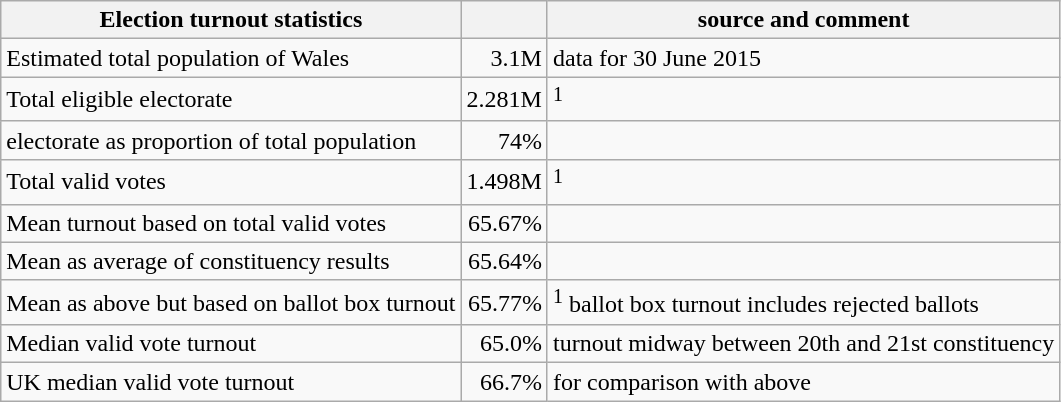<table class="wikitable">
<tr>
<th>Election turnout statistics</th>
<th></th>
<th>source and comment</th>
</tr>
<tr>
<td>Estimated total population of Wales</td>
<td style="text-align: right;">3.1M</td>
<td> data for 30 June 2015</td>
</tr>
<tr>
<td>Total eligible electorate</td>
<td style="text-align: right;">2.281M</td>
<td><sup>1</sup></td>
</tr>
<tr>
<td>electorate as proportion of total population</td>
<td style="text-align: right;">74%</td>
<td></td>
</tr>
<tr>
<td>Total valid votes</td>
<td style="text-align: right;">1.498M</td>
<td><sup>1</sup></td>
</tr>
<tr>
<td>Mean turnout based on total valid votes</td>
<td style="text-align: right;">65.67%</td>
<td></td>
</tr>
<tr>
<td>Mean as average of constituency results</td>
<td style="text-align: right;">65.64%</td>
<td></td>
</tr>
<tr>
<td>Mean as above but based on ballot box turnout</td>
<td style="text-align: right;">65.77%</td>
<td><sup>1</sup> ballot box turnout includes rejected ballots</td>
</tr>
<tr>
<td>Median valid vote turnout</td>
<td style="text-align: right;">65.0%</td>
<td>turnout midway between 20th and 21st constituency</td>
</tr>
<tr>
<td>UK median valid vote turnout</td>
<td style="text-align: right;">66.7%</td>
<td> for comparison with above</td>
</tr>
</table>
